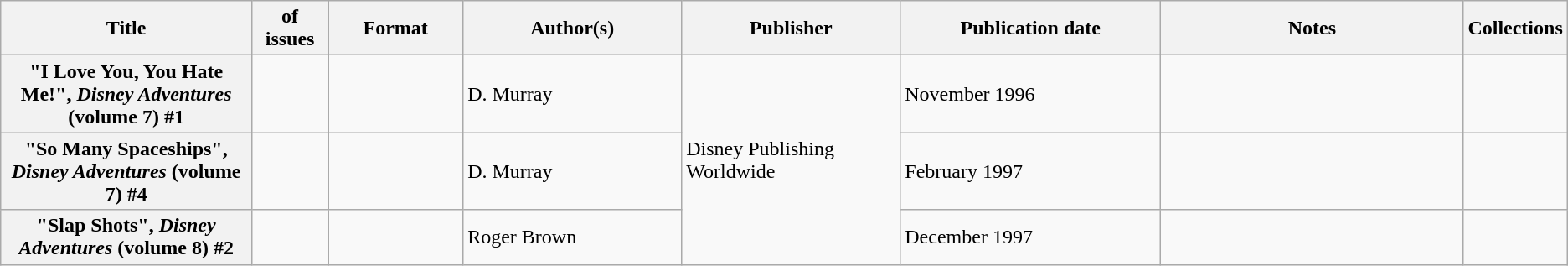<table class="wikitable">
<tr>
<th>Title</th>
<th style="width:40pt"> of issues</th>
<th style="width:75pt">Format</th>
<th style="width:125pt">Author(s)</th>
<th style="width:125pt">Publisher</th>
<th style="width:150pt">Publication date</th>
<th style="width:175pt">Notes</th>
<th>Collections</th>
</tr>
<tr>
<th>"I Love You, You Hate Me!", <em>Disney Adventures</em> (volume 7) #1</th>
<td></td>
<td></td>
<td>D. Murray</td>
<td rowspan="3">Disney Publishing Worldwide</td>
<td>November 1996</td>
<td></td>
<td></td>
</tr>
<tr>
<th>"So Many Spaceships", <em>Disney Adventures</em> (volume 7) #4</th>
<td></td>
<td></td>
<td>D. Murray</td>
<td>February 1997</td>
<td></td>
<td></td>
</tr>
<tr>
<th>"Slap Shots", <em>Disney Adventures</em> (volume 8) #2</th>
<td></td>
<td></td>
<td>Roger Brown</td>
<td>December 1997</td>
<td></td>
<td></td>
</tr>
</table>
